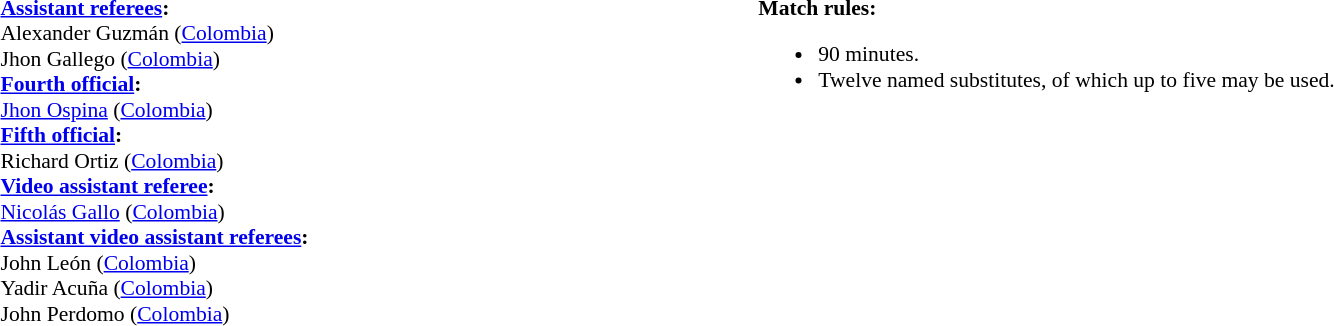<table style="width:100%; font-size:90%;">
<tr>
<td><br><strong><a href='#'>Assistant referees</a>:</strong>
<br>Alexander Guzmán (<a href='#'>Colombia</a>)
<br>Jhon Gallego (<a href='#'>Colombia</a>)
<br><strong><a href='#'>Fourth official</a>:</strong>
<br><a href='#'>Jhon Ospina</a> (<a href='#'>Colombia</a>)
<br><strong><a href='#'>Fifth official</a>:</strong>
<br>Richard Ortiz (<a href='#'>Colombia</a>)
<br><strong><a href='#'>Video assistant referee</a>:</strong>
<br><a href='#'>Nicolás Gallo</a> (<a href='#'>Colombia</a>)
<br><strong><a href='#'>Assistant video assistant referees</a>:</strong>
<br>John León (<a href='#'>Colombia</a>)
<br>Yadir Acuña (<a href='#'>Colombia</a>)
<br>John Perdomo (<a href='#'>Colombia</a>)</td>
<td style="width:60%; vertical-align:top;"><br><strong>Match rules:</strong><ul><li>90 minutes.</li><li>Twelve named substitutes, of which up to five may be used.</li></ul></td>
</tr>
</table>
